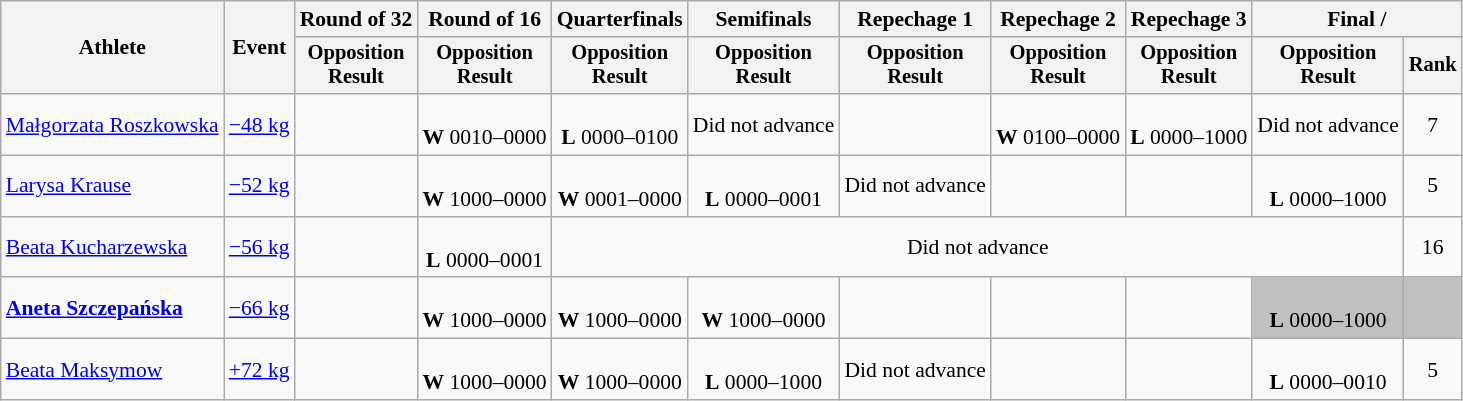<table class="wikitable" style="font-size:90%">
<tr>
<th rowspan="2">Athlete</th>
<th rowspan="2">Event</th>
<th>Round of 32</th>
<th>Round of 16</th>
<th>Quarterfinals</th>
<th>Semifinals</th>
<th>Repechage 1</th>
<th>Repechage 2</th>
<th>Repechage 3</th>
<th colspan=2>Final / </th>
</tr>
<tr style="font-size:95%">
<th>Opposition<br>Result</th>
<th>Opposition<br>Result</th>
<th>Opposition<br>Result</th>
<th>Opposition<br>Result</th>
<th>Opposition<br>Result</th>
<th>Opposition<br>Result</th>
<th>Opposition<br>Result</th>
<th>Opposition<br>Result</th>
<th>Rank</th>
</tr>
<tr align=center>
<td align=left><a href='#'>Małgorzata Roszkowska</a></td>
<td align=left><a href='#'>−48 kg</a></td>
<td></td>
<td><br><strong>W</strong> 0010–0000</td>
<td><br><strong>L</strong> 0000–0100</td>
<td colspan=1>Did not advance</td>
<td></td>
<td><br><strong>W</strong> 0100–0000</td>
<td><br><strong>L</strong> 0000–1000</td>
<td colspan=1>Did not advance</td>
<td>7</td>
</tr>
<tr align=center>
<td align=left><a href='#'>Larysa Krause</a></td>
<td align=left><a href='#'>−52 kg</a></td>
<td></td>
<td><br><strong>W</strong> 1000–0000</td>
<td><br><strong>W</strong> 0001–0000</td>
<td><br><strong>L</strong> 0000–0001</td>
<td colspan=1>Did not advance</td>
<td></td>
<td></td>
<td><br><strong>L</strong> 0000–1000</td>
<td>5</td>
</tr>
<tr align=center>
<td align=left><a href='#'>Beata Kucharzewska</a></td>
<td align=left><a href='#'>−56 kg</a></td>
<td></td>
<td><br><strong>L</strong> 0000–0001</td>
<td colspan=6>Did not advance</td>
<td>16</td>
</tr>
<tr align=center>
<td align=left><strong><a href='#'>Aneta Szczepańska</a></strong></td>
<td align=left><a href='#'>−66 kg</a></td>
<td></td>
<td><br><strong>W</strong> 1000–0000</td>
<td><br><strong>W</strong> 1000–0000</td>
<td><br><strong>W</strong> 1000–0000</td>
<td></td>
<td></td>
<td></td>
<td align="center" bgcolor='silver'><br><strong>L</strong> 0000–1000</td>
<td align="center" bgcolor='silver'></td>
</tr>
<tr align=center>
<td align=left><a href='#'>Beata Maksymow</a></td>
<td align=left><a href='#'>+72 kg</a></td>
<td></td>
<td><br><strong>W</strong> 1000–0000</td>
<td><br><strong>W</strong> 1000–0000</td>
<td><br><strong>L</strong> 0000–1000</td>
<td colspan=1>Did not advance</td>
<td></td>
<td></td>
<td><br><strong>L</strong> 0000–0010</td>
<td>5</td>
</tr>
</table>
